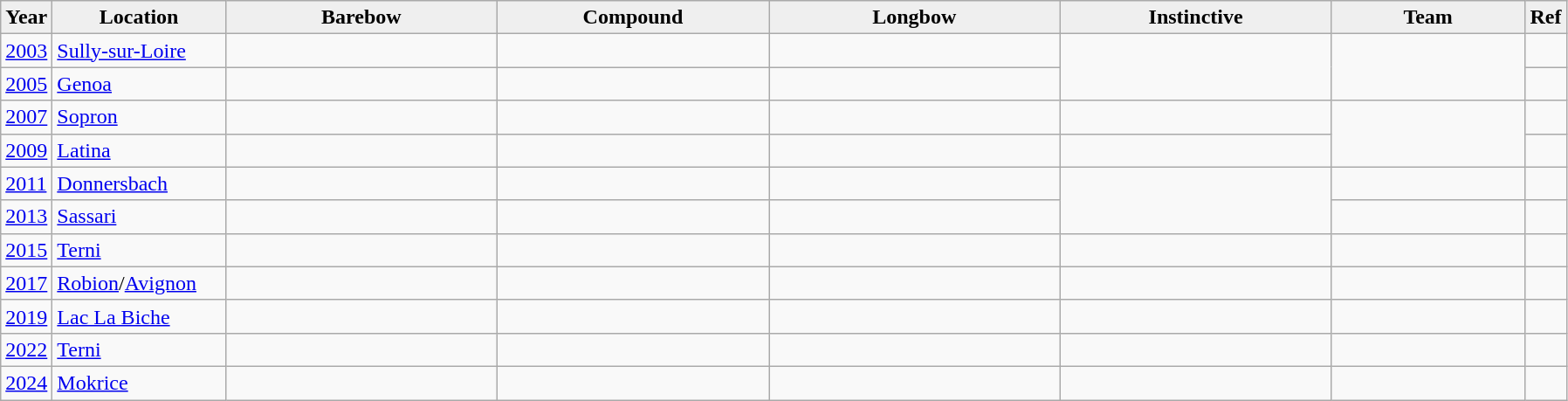<table class="wikitable">
<tr>
<th scope="col" ! width="25" style="background: #efefef;">Year</th>
<th scope="col" ! width="125" style="background: #efefef;">Location</th>
<th scope="col" ! width="200" style="background: #efefef;">Barebow</th>
<th scope="col" ! width="200" style="background: #efefef;">Compound</th>
<th scope="col" ! width="215" style="background: #efefef;">Longbow</th>
<th scope="col" ! width="200" style="background: #efefef;">Instinctive</th>
<th scope="col" ! width="140" style="background: #efefef;">Team</th>
<th scope="col" ! width="25" style="background: #efefef;">Ref</th>
</tr>
<tr>
<td><a href='#'>2003</a></td>
<td> <a href='#'>Sully-sur-Loire</a></td>
<td></td>
<td></td>
<td></td>
<td rowspan=2></td>
<td rowspan=2></td>
<td></td>
</tr>
<tr>
<td><a href='#'>2005</a></td>
<td> <a href='#'>Genoa</a></td>
<td></td>
<td></td>
<td></td>
<td></td>
</tr>
<tr>
<td><a href='#'>2007</a></td>
<td> <a href='#'>Sopron</a></td>
<td></td>
<td></td>
<td></td>
<td></td>
<td rowspan=2></td>
<td></td>
</tr>
<tr>
<td><a href='#'>2009</a></td>
<td> <a href='#'>Latina</a></td>
<td></td>
<td></td>
<td></td>
<td></td>
<td></td>
</tr>
<tr>
<td><a href='#'>2011</a></td>
<td> <a href='#'>Donnersbach</a></td>
<td></td>
<td></td>
<td></td>
<td rowspan=2></td>
<td></td>
<td></td>
</tr>
<tr>
<td><a href='#'>2013</a></td>
<td> <a href='#'>Sassari</a></td>
<td></td>
<td></td>
<td></td>
<td></td>
<td></td>
</tr>
<tr>
<td><a href='#'>2015</a></td>
<td> <a href='#'>Terni</a></td>
<td></td>
<td></td>
<td></td>
<td></td>
<td></td>
<td></td>
</tr>
<tr>
<td><a href='#'>2017</a></td>
<td> <a href='#'>Robion</a>/<a href='#'>Avignon</a></td>
<td></td>
<td></td>
<td></td>
<td></td>
<td></td>
<td></td>
</tr>
<tr>
<td><a href='#'>2019</a></td>
<td> <a href='#'>Lac La Biche</a></td>
<td></td>
<td></td>
<td></td>
<td></td>
<td></td>
<td></td>
</tr>
<tr>
<td><a href='#'>2022</a></td>
<td> <a href='#'>Terni</a></td>
<td></td>
<td></td>
<td></td>
<td></td>
<td></td>
<td></td>
</tr>
<tr>
<td><a href='#'>2024</a></td>
<td> <a href='#'>Mokrice</a></td>
<td></td>
<td></td>
<td></td>
<td></td>
<td></td>
<td></td>
</tr>
</table>
